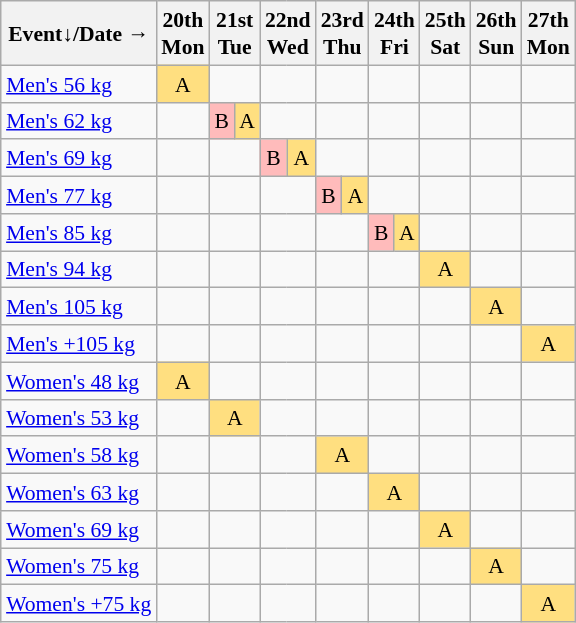<table class="wikitable" style="margin:0.5em auto; font-size:90%; line-height:1.25em; text-align:center;">
<tr>
<th>Event↓/Date →</th>
<th>20th<br>Mon</th>
<th colspan=2>21st<br>Tue</th>
<th colspan=2>22nd<br>Wed</th>
<th colspan=2>23rd<br>Thu</th>
<th colspan=2>24th<br>Fri</th>
<th>25th<br>Sat</th>
<th>26th<br>Sun</th>
<th>27th<br>Mon</th>
</tr>
<tr>
<td align="left"><a href='#'>Men's 56 kg</a></td>
<td bgcolor="#FFDF80">A</td>
<td colspan=2></td>
<td colspan=2></td>
<td colspan=2></td>
<td colspan=2></td>
<td></td>
<td></td>
<td></td>
</tr>
<tr>
<td align="left"><a href='#'>Men's 62 kg</a></td>
<td></td>
<td bgcolor="#FFBBBB">B</td>
<td bgcolor="#FFDF80">A</td>
<td colspan=2></td>
<td colspan=2></td>
<td colspan=2></td>
<td></td>
<td></td>
<td></td>
</tr>
<tr>
<td align="left"><a href='#'>Men's 69 kg</a></td>
<td></td>
<td colspan=2></td>
<td bgcolor="#FFBBBB">B</td>
<td bgcolor="#FFDF80">A</td>
<td colspan=2></td>
<td colspan=2></td>
<td></td>
<td></td>
<td></td>
</tr>
<tr>
<td align="left"><a href='#'>Men's 77 kg</a></td>
<td></td>
<td colspan=2></td>
<td colspan=2></td>
<td bgcolor="#FFBBBB">B</td>
<td bgcolor="#FFDF80">A</td>
<td colspan=2></td>
<td></td>
<td></td>
<td></td>
</tr>
<tr>
<td align="left"><a href='#'>Men's 85 kg</a></td>
<td></td>
<td colspan=2></td>
<td colspan=2></td>
<td colspan=2></td>
<td bgcolor="#FFBBBB">B</td>
<td bgcolor="#FFDF80">A</td>
<td></td>
<td></td>
<td></td>
</tr>
<tr>
<td align="left"><a href='#'>Men's 94 kg</a></td>
<td></td>
<td colspan=2></td>
<td colspan=2></td>
<td colspan=2></td>
<td colspan=2></td>
<td bgcolor="#FFDF80">A</td>
<td></td>
<td></td>
</tr>
<tr>
<td align="left"><a href='#'>Men's 105 kg</a></td>
<td></td>
<td colspan=2></td>
<td colspan=2></td>
<td colspan=2></td>
<td colspan=2></td>
<td></td>
<td bgcolor="#FFDF80">A</td>
<td></td>
</tr>
<tr>
<td align="left"><a href='#'>Men's +105 kg</a></td>
<td></td>
<td colspan=2></td>
<td colspan=2></td>
<td colspan=2></td>
<td colspan=2></td>
<td></td>
<td></td>
<td bgcolor="#FFDF80">A</td>
</tr>
<tr>
<td align="left"><a href='#'>Women's 48 kg</a></td>
<td bgcolor="#FFDF80">A</td>
<td colspan=2></td>
<td colspan=2></td>
<td colspan=2></td>
<td colspan=2></td>
<td></td>
<td></td>
<td></td>
</tr>
<tr>
<td align="left"><a href='#'>Women's 53 kg</a></td>
<td></td>
<td colspan=2 bgcolor="#FFDF80">A</td>
<td colspan=2></td>
<td colspan=2></td>
<td colspan=2></td>
<td></td>
<td></td>
<td></td>
</tr>
<tr>
<td align="left"><a href='#'>Women's 58 kg</a></td>
<td></td>
<td colspan=2></td>
<td colspan=2></td>
<td colspan=2 bgcolor="#FFDF80">A</td>
<td colspan=2></td>
<td></td>
<td></td>
<td></td>
</tr>
<tr>
<td align="left"><a href='#'>Women's 63 kg</a></td>
<td></td>
<td colspan=2></td>
<td colspan=2></td>
<td colspan=2></td>
<td colspan=2 bgcolor="#FFDF80">A</td>
<td></td>
<td></td>
<td></td>
</tr>
<tr>
<td align="left"><a href='#'>Women's 69 kg</a></td>
<td></td>
<td colspan=2></td>
<td colspan=2></td>
<td colspan=2></td>
<td colspan=2></td>
<td bgcolor="#FFDF80">A</td>
<td></td>
<td></td>
</tr>
<tr>
<td align="left"><a href='#'>Women's 75 kg</a></td>
<td></td>
<td colspan=2></td>
<td colspan=2></td>
<td colspan=2></td>
<td colspan=2></td>
<td></td>
<td bgcolor="#FFDF80">A</td>
<td></td>
</tr>
<tr>
<td align="left"><a href='#'>Women's +75 kg</a></td>
<td></td>
<td colspan=2></td>
<td colspan=2></td>
<td colspan=2></td>
<td colspan=2></td>
<td></td>
<td></td>
<td bgcolor="#FFDF80">A</td>
</tr>
</table>
